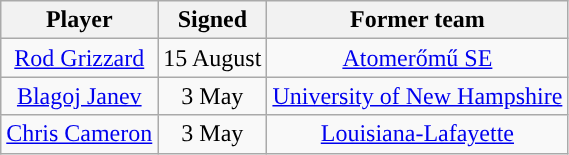<table class="wikitable sortable sortable" style="text-align: center">
<tr>
<th>Player</th>
<th>Signed</th>
<th>Former team</th>
</tr>
<tr>
<td><a href='#'>Rod Grizzard</a></td>
<td>15 August</td>
<td><a href='#'>Atomerőmű SE</a></td>
</tr>
<tr>
<td><a href='#'>Blagoj Janev</a></td>
<td>3 May</td>
<td><a href='#'>University of New Hampshire</a></td>
</tr>
<tr>
<td><a href='#'>Chris Cameron</a></td>
<td>3 May</td>
<td><a href='#'>Louisiana-Lafayette</a></td>
</tr>
</table>
